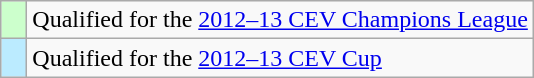<table class="wikitable" style="text-align: left;">
<tr>
<td width=10px bgcolor=#CCFFCC></td>
<td>Qualified for the <a href='#'>2012–13 CEV Champions League</a></td>
</tr>
<tr>
<td width=10px bgcolor=#BBEBFF></td>
<td>Qualified for the <a href='#'>2012–13 CEV Cup</a></td>
</tr>
</table>
